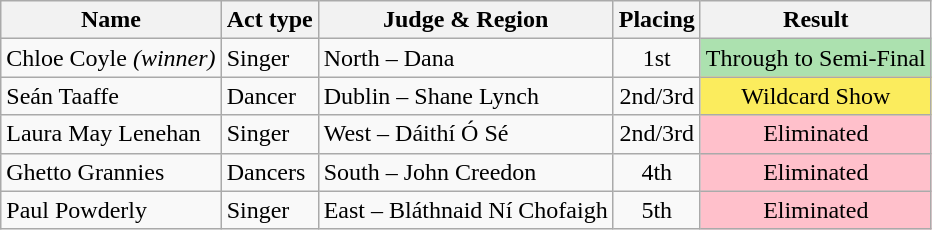<table class="wikitable">
<tr>
<th>Name</th>
<th>Act type</th>
<th>Judge & Region</th>
<th>Placing</th>
<th>Result</th>
</tr>
<tr>
<td>Chloe Coyle <em>(winner)</em></td>
<td>Singer</td>
<td>North – Dana</td>
<td style="text-align:center;">1st</td>
<td style="background:#ACE1AF;" align="center">Through to Semi-Final</td>
</tr>
<tr>
<td>Seán Taaffe</td>
<td>Dancer</td>
<td>Dublin – Shane Lynch</td>
<td style="text-align:center;">2nd/3rd</td>
<td style="background:#FBEC5D;" align="center">Wildcard Show</td>
</tr>
<tr>
<td>Laura May Lenehan</td>
<td>Singer</td>
<td>West – Dáithí Ó Sé</td>
<td style="text-align:center;">2nd/3rd</td>
<td style="background:pink" align="center">Eliminated</td>
</tr>
<tr>
<td>Ghetto Grannies</td>
<td>Dancers</td>
<td>South – John Creedon</td>
<td style="text-align:center;">4th</td>
<td style="background:pink" align="center">Eliminated</td>
</tr>
<tr>
<td>Paul Powderly</td>
<td>Singer</td>
<td>East – Bláthnaid Ní Chofaigh</td>
<td style="text-align:center;">5th</td>
<td style="background:pink" align="center">Eliminated</td>
</tr>
</table>
